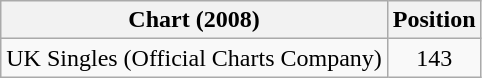<table class="wikitable">
<tr>
<th>Chart (2008)</th>
<th>Position</th>
</tr>
<tr>
<td>UK Singles (Official Charts Company)</td>
<td align="center">143</td>
</tr>
</table>
